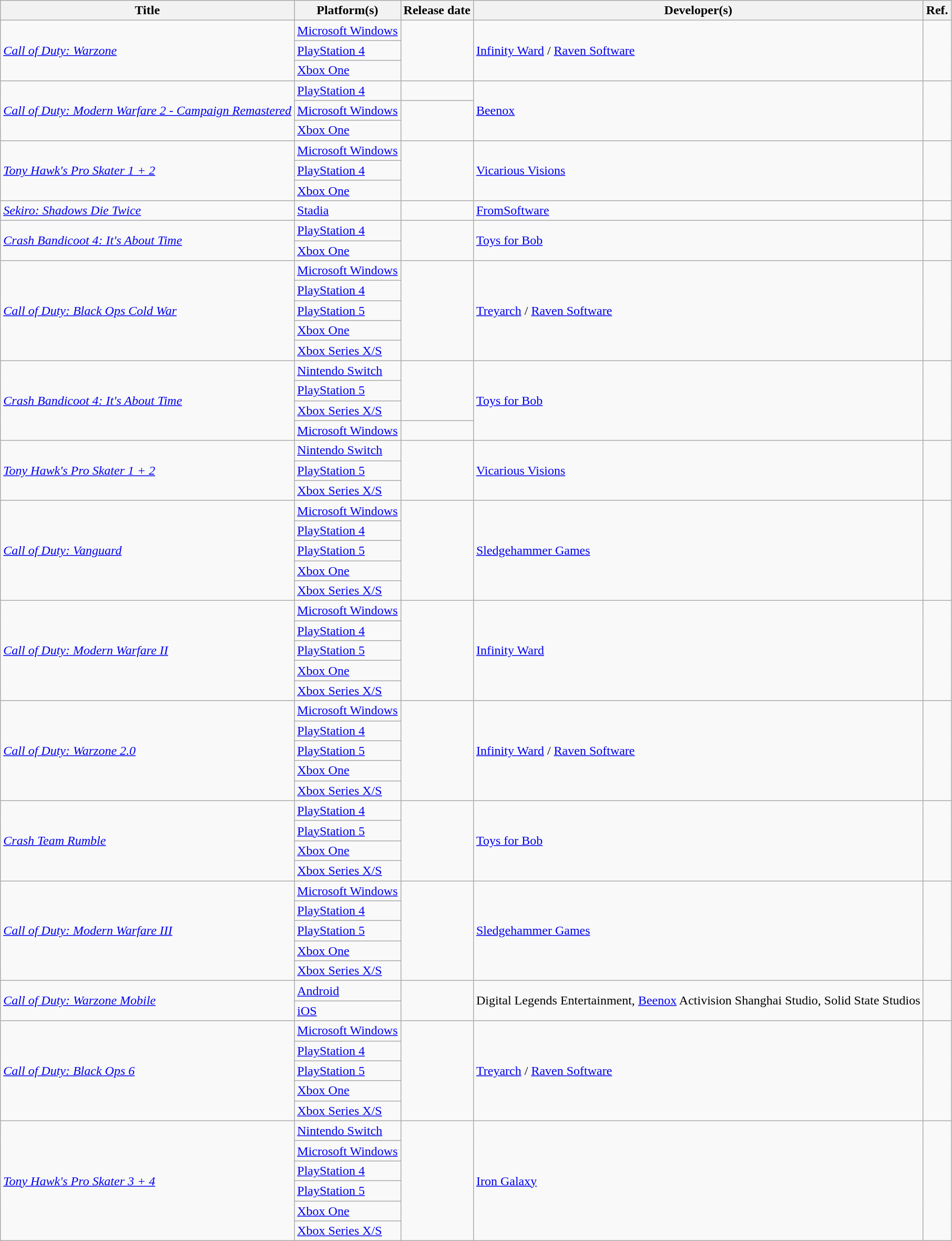<table class="wikitable sortable">
<tr>
<th>Title</th>
<th>Platform(s)</th>
<th>Release date</th>
<th>Developer(s)</th>
<th>Ref.</th>
</tr>
<tr>
<td rowspan="3"><em><a href='#'>Call of Duty: Warzone</a></em></td>
<td><a href='#'>Microsoft Windows</a></td>
<td rowspan="3"></td>
<td rowspan="3"><a href='#'>Infinity Ward</a> / <a href='#'>Raven Software</a></td>
<td rowspan="3"></td>
</tr>
<tr>
<td><a href='#'>PlayStation 4</a></td>
</tr>
<tr>
<td><a href='#'>Xbox One</a></td>
</tr>
<tr>
<td rowspan="3"><em><a href='#'>Call of Duty: Modern Warfare 2 - Campaign Remastered</a></em></td>
<td><a href='#'>PlayStation 4</a></td>
<td></td>
<td rowspan="3"><a href='#'>Beenox</a></td>
<td rowspan="3"></td>
</tr>
<tr>
<td><a href='#'>Microsoft Windows</a></td>
<td rowspan="2"></td>
</tr>
<tr>
<td><a href='#'>Xbox One</a></td>
</tr>
<tr>
<td rowspan="3"><em><a href='#'>Tony Hawk's Pro Skater 1 + 2</a></em></td>
<td><a href='#'>Microsoft Windows</a></td>
<td rowspan="3"></td>
<td rowspan="3"><a href='#'>Vicarious Visions</a></td>
<td rowspan="3"></td>
</tr>
<tr>
<td><a href='#'>PlayStation 4</a></td>
</tr>
<tr>
<td><a href='#'>Xbox One</a></td>
</tr>
<tr>
<td><em><a href='#'>Sekiro: Shadows Die Twice</a></em></td>
<td><a href='#'>Stadia</a></td>
<td></td>
<td><a href='#'>FromSoftware</a></td>
<td></td>
</tr>
<tr>
<td rowspan="2"><em><a href='#'>Crash Bandicoot 4: It's About Time</a></em></td>
<td><a href='#'>PlayStation 4</a></td>
<td rowspan="2"></td>
<td rowspan="2"><a href='#'>Toys for Bob</a></td>
<td rowspan="2"></td>
</tr>
<tr>
<td><a href='#'>Xbox One</a></td>
</tr>
<tr>
<td rowspan="5"><em><a href='#'>Call of Duty: Black Ops Cold War</a></em></td>
<td><a href='#'>Microsoft Windows</a></td>
<td rowspan="5"></td>
<td rowspan="5"><a href='#'>Treyarch</a> / <a href='#'>Raven Software</a></td>
<td rowspan="5"></td>
</tr>
<tr>
<td><a href='#'>PlayStation 4</a></td>
</tr>
<tr>
<td><a href='#'>PlayStation 5</a></td>
</tr>
<tr>
<td><a href='#'>Xbox One</a></td>
</tr>
<tr>
<td><a href='#'>Xbox Series X/S</a></td>
</tr>
<tr>
<td rowspan="4"><em><a href='#'>Crash Bandicoot 4: It's About Time</a></em></td>
<td><a href='#'>Nintendo Switch</a></td>
<td rowspan="3"></td>
<td rowspan="4"><a href='#'>Toys for Bob</a></td>
<td rowspan="4"></td>
</tr>
<tr>
<td><a href='#'>PlayStation 5</a></td>
</tr>
<tr>
<td><a href='#'>Xbox Series X/S</a></td>
</tr>
<tr>
<td><a href='#'>Microsoft Windows</a></td>
<td></td>
</tr>
<tr>
<td rowspan="3"><em><a href='#'>Tony Hawk's Pro Skater 1 + 2</a></em></td>
<td><a href='#'>Nintendo Switch</a></td>
<td rowspan="3"></td>
<td rowspan="3"><a href='#'>Vicarious Visions</a></td>
<td rowspan="3"></td>
</tr>
<tr>
<td><a href='#'>PlayStation 5</a></td>
</tr>
<tr>
<td><a href='#'>Xbox Series X/S</a></td>
</tr>
<tr>
<td rowspan="5"><em><a href='#'>Call of Duty: Vanguard</a></em></td>
<td><a href='#'>Microsoft Windows</a></td>
<td rowspan="5"></td>
<td rowspan="5"><a href='#'>Sledgehammer Games</a></td>
<td rowspan="5"></td>
</tr>
<tr>
<td><a href='#'>PlayStation 4</a></td>
</tr>
<tr>
<td><a href='#'>PlayStation 5</a></td>
</tr>
<tr>
<td><a href='#'>Xbox One</a></td>
</tr>
<tr>
<td><a href='#'>Xbox Series X/S</a></td>
</tr>
<tr>
<td rowspan="5"><em><a href='#'>Call of Duty: Modern Warfare II</a></em></td>
<td><a href='#'>Microsoft Windows</a></td>
<td rowspan="5"></td>
<td rowspan="5"><a href='#'>Infinity Ward</a></td>
<td rowspan="5"></td>
</tr>
<tr>
<td><a href='#'>PlayStation 4</a></td>
</tr>
<tr>
<td><a href='#'>PlayStation 5</a></td>
</tr>
<tr>
<td><a href='#'>Xbox One</a></td>
</tr>
<tr>
<td><a href='#'>Xbox Series X/S</a></td>
</tr>
<tr>
<td rowspan="5"><em><a href='#'>Call of Duty: Warzone 2.0</a></em></td>
<td><a href='#'>Microsoft Windows</a></td>
<td rowspan="5"></td>
<td rowspan="5"><a href='#'>Infinity Ward</a> / <a href='#'>Raven Software</a></td>
<td rowspan="5"></td>
</tr>
<tr>
<td><a href='#'>PlayStation 4</a></td>
</tr>
<tr>
<td><a href='#'>PlayStation 5</a></td>
</tr>
<tr>
<td><a href='#'>Xbox One</a></td>
</tr>
<tr>
<td><a href='#'>Xbox Series X/S</a></td>
</tr>
<tr>
<td rowspan="4"><em><a href='#'>Crash Team Rumble</a></em></td>
<td><a href='#'>PlayStation 4</a></td>
<td rowspan="4"></td>
<td rowspan="4"><a href='#'>Toys for Bob</a></td>
<td rowspan="4"></td>
</tr>
<tr>
<td><a href='#'>PlayStation 5</a></td>
</tr>
<tr>
<td><a href='#'>Xbox One</a></td>
</tr>
<tr>
<td><a href='#'>Xbox Series X/S</a></td>
</tr>
<tr>
<td rowspan="5"><em><a href='#'>Call of Duty: Modern Warfare III</a></em></td>
<td><a href='#'>Microsoft Windows</a></td>
<td rowspan="5"></td>
<td rowspan="5"><a href='#'>Sledgehammer Games</a></td>
<td rowspan="5"></td>
</tr>
<tr>
<td><a href='#'>PlayStation 4</a></td>
</tr>
<tr>
<td><a href='#'>PlayStation 5</a></td>
</tr>
<tr>
<td><a href='#'>Xbox One</a></td>
</tr>
<tr>
<td><a href='#'>Xbox Series X/S</a></td>
</tr>
<tr>
<td rowspan="2"><em><a href='#'>Call of Duty: Warzone Mobile</a></em></td>
<td><a href='#'>Android</a></td>
<td rowspan="2"></td>
<td rowspan="2">Digital Legends Entertainment, <a href='#'>Beenox</a> Activision Shanghai Studio, Solid State Studios</td>
<td rowspan="2"></td>
</tr>
<tr>
<td><a href='#'>iOS</a></td>
</tr>
<tr>
<td rowspan="5"><em><a href='#'>Call of Duty: Black Ops 6</a></em></td>
<td><a href='#'>Microsoft Windows</a></td>
<td rowspan="5"></td>
<td rowspan="5"><a href='#'>Treyarch</a> / <a href='#'>Raven Software</a></td>
<td rowspan="5"></td>
</tr>
<tr>
<td><a href='#'>PlayStation 4</a></td>
</tr>
<tr>
<td><a href='#'>PlayStation 5</a></td>
</tr>
<tr>
<td><a href='#'>Xbox One</a></td>
</tr>
<tr>
<td><a href='#'>Xbox Series X/S</a></td>
</tr>
<tr>
<td rowspan="6"><em><a href='#'>Tony Hawk's Pro Skater 3 + 4</a></em></td>
<td><a href='#'>Nintendo Switch</a></td>
<td rowspan="6"></td>
<td rowspan="6"><a href='#'>Iron Galaxy</a></td>
<td rowspan="6"></td>
</tr>
<tr>
<td><a href='#'>Microsoft Windows</a></td>
</tr>
<tr>
<td><a href='#'>PlayStation 4</a></td>
</tr>
<tr>
<td><a href='#'>PlayStation 5</a></td>
</tr>
<tr>
<td><a href='#'>Xbox One</a></td>
</tr>
<tr>
<td><a href='#'>Xbox Series X/S</a></td>
</tr>
</table>
